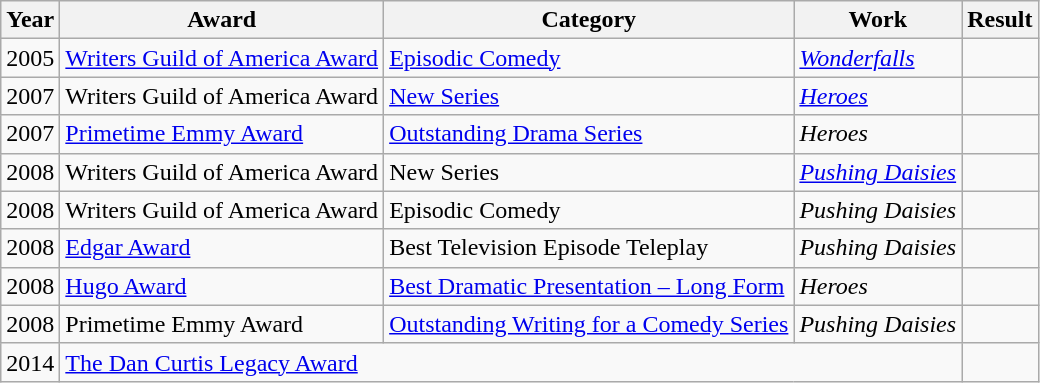<table class="wikitable sortable">
<tr>
<th>Year</th>
<th>Award</th>
<th>Category</th>
<th>Work</th>
<th>Result</th>
</tr>
<tr>
<td>2005</td>
<td><a href='#'>Writers Guild of America Award</a></td>
<td><a href='#'>Episodic Comedy</a></td>
<td><em><a href='#'>Wonderfalls</a></em></td>
<td></td>
</tr>
<tr>
<td>2007</td>
<td>Writers Guild of America Award</td>
<td><a href='#'>New Series</a></td>
<td><em><a href='#'>Heroes</a></em></td>
<td></td>
</tr>
<tr>
<td>2007</td>
<td><a href='#'>Primetime Emmy Award</a></td>
<td><a href='#'>Outstanding Drama Series</a></td>
<td><em>Heroes</em></td>
<td></td>
</tr>
<tr>
<td>2008</td>
<td>Writers Guild of America Award</td>
<td>New Series</td>
<td><em><a href='#'>Pushing Daisies</a></em></td>
<td></td>
</tr>
<tr>
<td>2008</td>
<td>Writers Guild of America Award</td>
<td>Episodic Comedy</td>
<td><em>Pushing Daisies</em></td>
<td></td>
</tr>
<tr>
<td>2008</td>
<td><a href='#'>Edgar Award</a></td>
<td>Best Television Episode Teleplay</td>
<td><em>Pushing Daisies</em></td>
<td></td>
</tr>
<tr>
<td>2008</td>
<td><a href='#'>Hugo Award</a></td>
<td><a href='#'>Best Dramatic Presentation – Long Form</a></td>
<td><em>Heroes</em></td>
<td></td>
</tr>
<tr>
<td>2008</td>
<td>Primetime Emmy Award</td>
<td><a href='#'>Outstanding Writing for a Comedy Series</a></td>
<td><em>Pushing Daisies</em></td>
<td></td>
</tr>
<tr>
<td>2014</td>
<td colspan=3><a href='#'>The Dan Curtis Legacy Award</a></td>
<td></td>
</tr>
</table>
